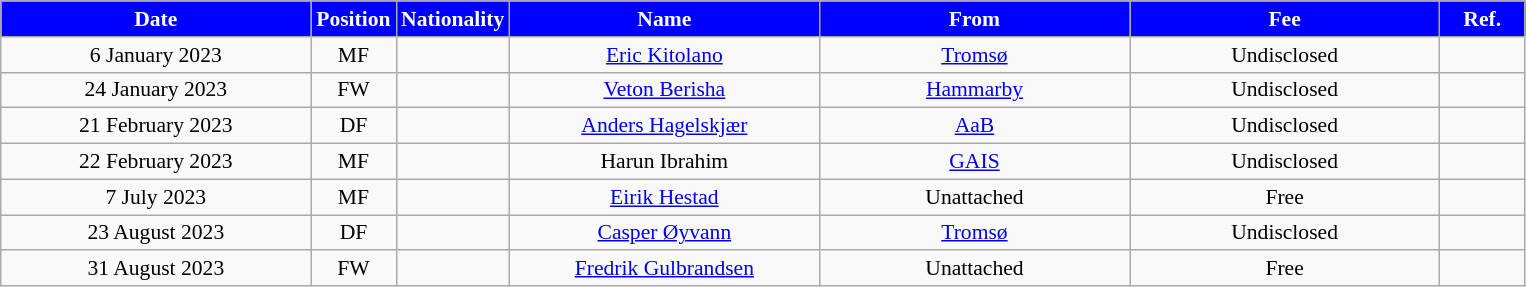<table class="wikitable"  style="text-align:center; font-size:90%; ">
<tr>
<th style="background:#00f; color:white; width:200px;">Date</th>
<th style="background:#00f; color:white; width:50px;">Position</th>
<th style="background:#00f; color:white; width:50px;">Nationality</th>
<th style="background:#00f; color:white; width:200px;">Name</th>
<th style="background:#00f; color:white; width:200px;">From</th>
<th style="background:#00f; color:white; width:200px;">Fee</th>
<th style="background:#00f; color:white; width:50px;">Ref.</th>
</tr>
<tr>
<td>6 January 2023</td>
<td>MF</td>
<td></td>
<td><a href='#'>Eric Kitolano</a></td>
<td><a href='#'>Tromsø</a></td>
<td>Undisclosed</td>
<td></td>
</tr>
<tr>
<td>24 January 2023</td>
<td>FW</td>
<td></td>
<td><a href='#'>Veton Berisha</a></td>
<td><a href='#'>Hammarby</a></td>
<td>Undisclosed</td>
<td></td>
</tr>
<tr>
<td>21 February 2023</td>
<td>DF</td>
<td></td>
<td><a href='#'>Anders Hagelskjær</a></td>
<td><a href='#'>AaB</a></td>
<td>Undisclosed</td>
<td></td>
</tr>
<tr>
<td>22 February 2023</td>
<td>MF</td>
<td></td>
<td>Harun Ibrahim</td>
<td><a href='#'>GAIS</a></td>
<td>Undisclosed</td>
<td></td>
</tr>
<tr>
<td>7 July 2023</td>
<td>MF</td>
<td></td>
<td><a href='#'>Eirik Hestad</a></td>
<td>Unattached</td>
<td>Free</td>
<td></td>
</tr>
<tr>
<td>23 August 2023</td>
<td>DF</td>
<td></td>
<td><a href='#'>Casper Øyvann</a></td>
<td><a href='#'>Tromsø</a></td>
<td>Undisclosed</td>
<td></td>
</tr>
<tr>
<td>31 August 2023</td>
<td>FW</td>
<td></td>
<td><a href='#'>Fredrik Gulbrandsen</a></td>
<td>Unattached</td>
<td>Free</td>
<td></td>
</tr>
</table>
